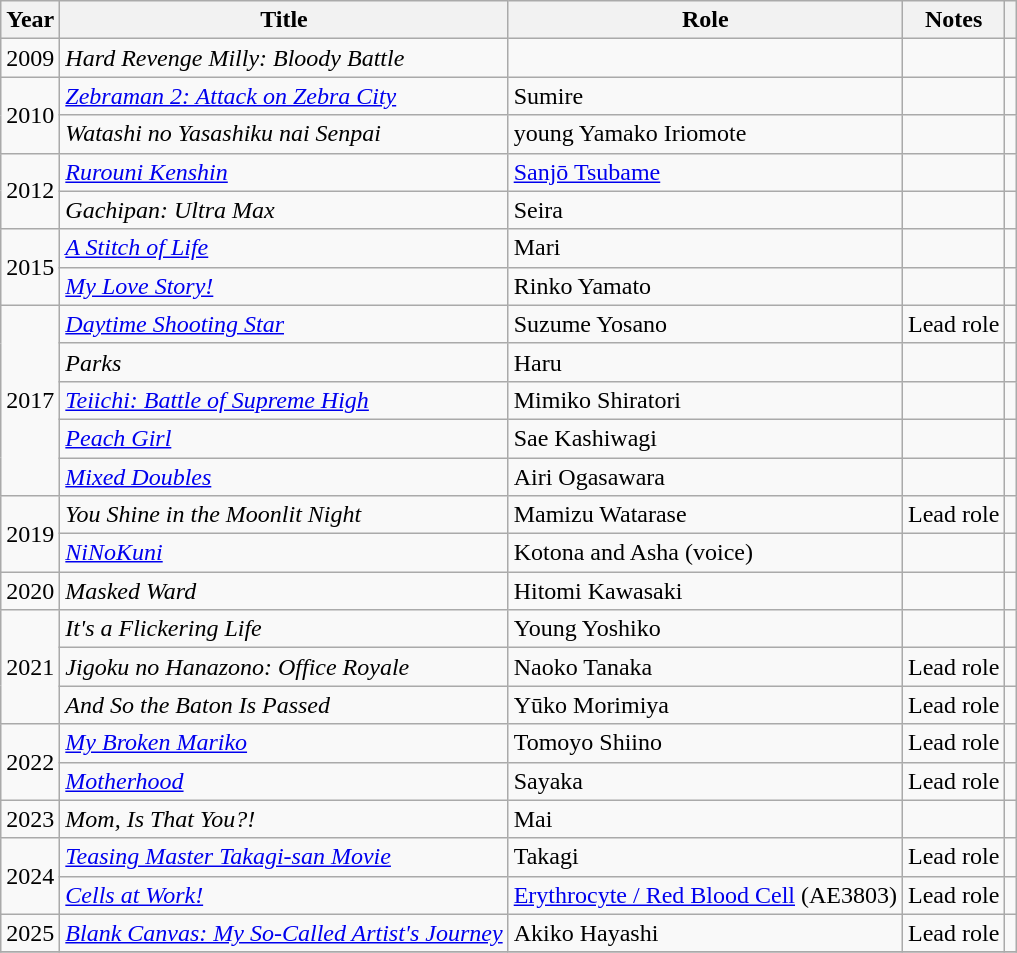<table class="wikitable sortable">
<tr>
<th>Year</th>
<th>Title</th>
<th>Role</th>
<th>Notes</th>
<th class="unsortable"></th>
</tr>
<tr>
<td>2009</td>
<td><em>Hard Revenge Milly: Bloody Battle</em></td>
<td></td>
<td></td>
<td></td>
</tr>
<tr>
<td rowspan=2>2010</td>
<td><em><a href='#'>Zebraman 2: Attack on Zebra City</a></em></td>
<td>Sumire</td>
<td></td>
<td></td>
</tr>
<tr>
<td><em>Watashi no Yasashiku nai Senpai</em></td>
<td>young Yamako Iriomote</td>
<td></td>
<td></td>
</tr>
<tr>
<td rowspan=2>2012</td>
<td><em><a href='#'>Rurouni Kenshin</a></em></td>
<td><a href='#'>Sanjō Tsubame</a></td>
<td></td>
<td></td>
</tr>
<tr>
<td><em>Gachipan: Ultra Max</em></td>
<td>Seira</td>
<td></td>
<td></td>
</tr>
<tr>
<td rowspan=2>2015</td>
<td><em><a href='#'>A Stitch of Life</a></em></td>
<td>Mari</td>
<td></td>
<td></td>
</tr>
<tr>
<td><em><a href='#'>My Love Story!</a></em></td>
<td>Rinko Yamato</td>
<td></td>
<td></td>
</tr>
<tr>
<td rowspan=5>2017</td>
<td><em><a href='#'>Daytime Shooting Star</a></em></td>
<td>Suzume Yosano</td>
<td>Lead role</td>
<td></td>
</tr>
<tr>
<td><em>Parks</em></td>
<td>Haru</td>
<td></td>
<td></td>
</tr>
<tr>
<td><em><a href='#'>Teiichi: Battle of Supreme High</a></em></td>
<td>Mimiko Shiratori</td>
<td></td>
<td></td>
</tr>
<tr>
<td><em><a href='#'>Peach Girl</a></em></td>
<td>Sae Kashiwagi</td>
<td></td>
<td></td>
</tr>
<tr>
<td><em><a href='#'>Mixed Doubles</a></em></td>
<td>Airi Ogasawara</td>
<td></td>
<td></td>
</tr>
<tr>
<td rowspan=2>2019</td>
<td><em>You Shine in the Moonlit Night</em></td>
<td>Mamizu Watarase</td>
<td>Lead role</td>
<td></td>
</tr>
<tr>
<td><em><a href='#'>NiNoKuni</a></em></td>
<td>Kotona and Asha (voice)</td>
<td></td>
<td></td>
</tr>
<tr>
<td>2020</td>
<td><em>Masked Ward</em></td>
<td>Hitomi Kawasaki</td>
<td></td>
<td></td>
</tr>
<tr>
<td rowspan=3>2021</td>
<td><em>It's a Flickering Life</em></td>
<td>Young Yoshiko</td>
<td></td>
<td></td>
</tr>
<tr>
<td><em>Jigoku no Hanazono: Office Royale</em></td>
<td>Naoko Tanaka</td>
<td>Lead role</td>
<td></td>
</tr>
<tr>
<td><em>And So the Baton Is Passed</em></td>
<td>Yūko Morimiya</td>
<td>Lead role</td>
<td></td>
</tr>
<tr>
<td rowspan=2>2022</td>
<td><em><a href='#'>My Broken Mariko</a></em></td>
<td>Tomoyo Shiino</td>
<td>Lead role</td>
<td></td>
</tr>
<tr>
<td><a href='#'><em>Motherhood</em></a></td>
<td>Sayaka</td>
<td>Lead role</td>
<td></td>
</tr>
<tr>
<td>2023</td>
<td><em>Mom, Is That You?!</em></td>
<td>Mai</td>
<td></td>
<td></td>
</tr>
<tr>
<td rowspan=2>2024</td>
<td><em><a href='#'>Teasing Master Takagi-san Movie</a></em></td>
<td>Takagi</td>
<td>Lead role</td>
<td></td>
</tr>
<tr>
<td><em><a href='#'>Cells at Work!</a></em></td>
<td><a href='#'>Erythrocyte / Red Blood Cell</a> (AE3803)</td>
<td>Lead role</td>
<td></td>
</tr>
<tr>
<td>2025</td>
<td><em><a href='#'>Blank Canvas: My So-Called Artist's Journey</a></em></td>
<td>Akiko Hayashi</td>
<td>Lead role</td>
<td></td>
</tr>
<tr>
</tr>
</table>
